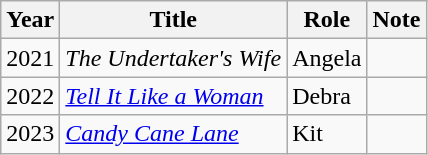<table class="wikitable sortable">
<tr>
<th>Year</th>
<th>Title</th>
<th>Role</th>
<th>Note</th>
</tr>
<tr>
<td>2021</td>
<td><em>The Undertaker's Wife</em></td>
<td>Angela</td>
<td></td>
</tr>
<tr>
<td>2022</td>
<td><em><a href='#'>Tell It Like a Woman</a></em></td>
<td>Debra</td>
<td></td>
</tr>
<tr>
<td>2023</td>
<td><em><a href='#'>Candy Cane Lane</a></em></td>
<td>Kit</td>
<td></td>
</tr>
</table>
